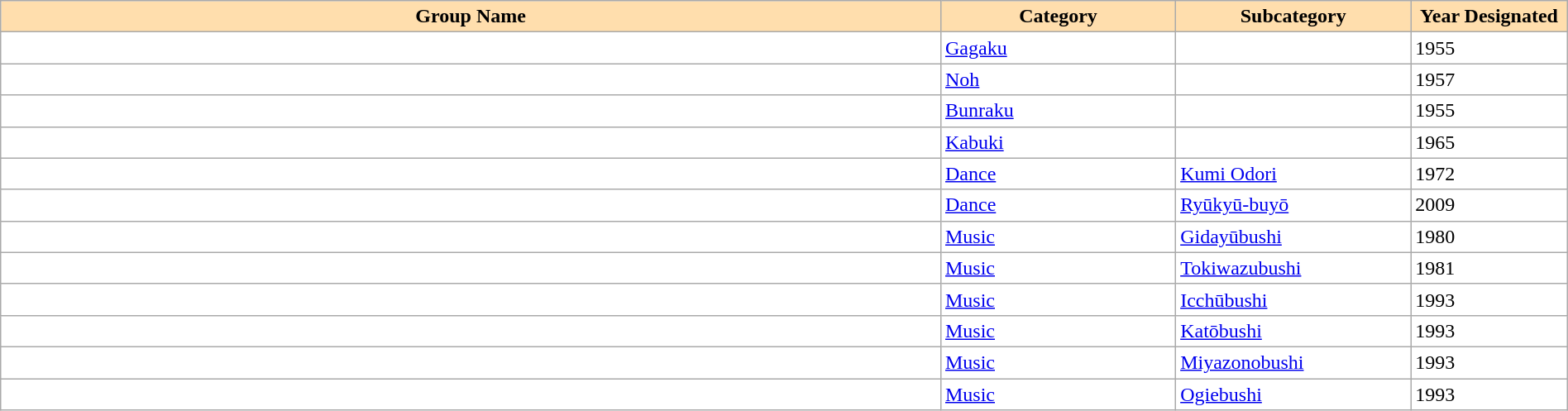<table class="wikitable sortable"  width="100%" style="background:#ffffff;">
<tr>
<th width="60%" align="left" style="background:#ffdead;">Group Name</th>
<th width="15%" align="left" style="background:#ffdead;">Category</th>
<th width="15%" align="left" style="background:#ffdead;">Subcategory</th>
<th width="10%" align="left" style="background:#ffdead;">Year Designated</th>
</tr>
<tr>
<td></td>
<td><a href='#'>Gagaku</a></td>
<td></td>
<td>1955</td>
</tr>
<tr>
<td></td>
<td><a href='#'>Noh</a></td>
<td></td>
<td>1957</td>
</tr>
<tr>
<td></td>
<td><a href='#'>Bunraku</a></td>
<td></td>
<td>1955</td>
</tr>
<tr>
<td></td>
<td><a href='#'>Kabuki</a></td>
<td></td>
<td>1965</td>
</tr>
<tr>
<td></td>
<td><a href='#'>Dance</a></td>
<td><a href='#'>Kumi Odori</a></td>
<td>1972</td>
</tr>
<tr>
<td></td>
<td><a href='#'>Dance</a></td>
<td><a href='#'>Ryūkyū-buyō</a></td>
<td>2009</td>
</tr>
<tr>
<td></td>
<td><a href='#'>Music</a></td>
<td><a href='#'>Gidayūbushi</a></td>
<td>1980</td>
</tr>
<tr>
<td></td>
<td><a href='#'>Music</a></td>
<td><a href='#'>Tokiwazubushi</a></td>
<td>1981</td>
</tr>
<tr>
<td></td>
<td><a href='#'>Music</a></td>
<td><a href='#'>Icchūbushi</a></td>
<td>1993</td>
</tr>
<tr>
<td></td>
<td><a href='#'>Music</a></td>
<td><a href='#'>Katōbushi</a></td>
<td>1993</td>
</tr>
<tr>
<td></td>
<td><a href='#'>Music</a></td>
<td><a href='#'>Miyazonobushi</a></td>
<td>1993</td>
</tr>
<tr>
<td></td>
<td><a href='#'>Music</a></td>
<td><a href='#'>Ogiebushi</a></td>
<td>1993</td>
</tr>
</table>
